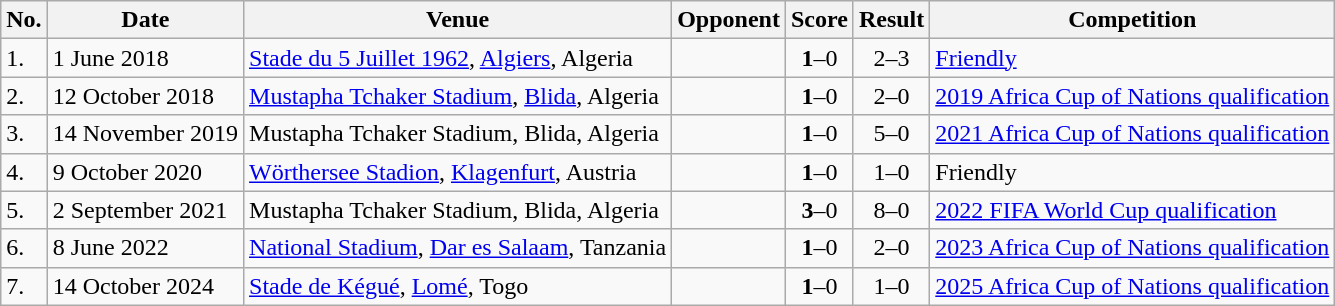<table class="wikitable">
<tr>
<th>No.</th>
<th>Date</th>
<th>Venue</th>
<th>Opponent</th>
<th>Score</th>
<th>Result</th>
<th>Competition</th>
</tr>
<tr>
<td>1.</td>
<td>1 June 2018</td>
<td><a href='#'>Stade du 5 Juillet 1962</a>, <a href='#'>Algiers</a>, Algeria</td>
<td></td>
<td align=center><strong>1</strong>–0</td>
<td align=center>2–3</td>
<td><a href='#'>Friendly</a></td>
</tr>
<tr>
<td>2.</td>
<td>12 October 2018</td>
<td><a href='#'>Mustapha Tchaker Stadium</a>, <a href='#'>Blida</a>, Algeria</td>
<td></td>
<td align=center><strong>1</strong>–0</td>
<td align=center>2–0</td>
<td><a href='#'>2019 Africa Cup of Nations qualification</a></td>
</tr>
<tr>
<td>3.</td>
<td>14 November 2019</td>
<td>Mustapha Tchaker Stadium, Blida, Algeria</td>
<td></td>
<td align=center><strong>1</strong>–0</td>
<td align=center>5–0</td>
<td><a href='#'>2021 Africa Cup of Nations qualification</a></td>
</tr>
<tr>
<td>4.</td>
<td>9 October 2020</td>
<td><a href='#'>Wörthersee Stadion</a>, <a href='#'>Klagenfurt</a>, Austria</td>
<td></td>
<td align=center><strong>1</strong>–0</td>
<td align=center>1–0</td>
<td>Friendly</td>
</tr>
<tr>
<td>5.</td>
<td>2 September 2021</td>
<td>Mustapha Tchaker Stadium, Blida, Algeria</td>
<td></td>
<td align=center><strong>3</strong>–0</td>
<td align=center>8–0</td>
<td><a href='#'>2022 FIFA World Cup qualification</a></td>
</tr>
<tr>
<td>6.</td>
<td>8 June 2022</td>
<td><a href='#'>National Stadium</a>, <a href='#'>Dar es Salaam</a>, Tanzania</td>
<td></td>
<td align=center><strong>1</strong>–0</td>
<td align=center>2–0</td>
<td><a href='#'>2023 Africa Cup of Nations qualification</a></td>
</tr>
<tr>
<td>7.</td>
<td>14 October 2024</td>
<td><a href='#'>Stade de Kégué</a>, <a href='#'>Lomé</a>, Togo</td>
<td></td>
<td align=center><strong>1</strong>–0</td>
<td align=center>1–0</td>
<td><a href='#'>2025 Africa Cup of Nations qualification</a></td>
</tr>
</table>
